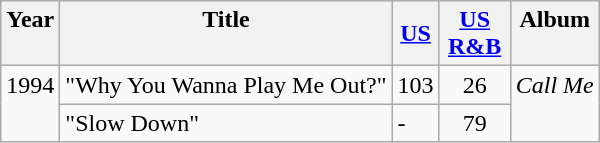<table class="wikitable">
<tr>
<th align="left" valign="top">Year</th>
<th align="left" valign="top">Title</th>
<th><a href='#'>US</a></th>
<th align="center" valign="top" width="40"><a href='#'>US R&B</a></th>
<th align="left" valign="top">Album</th>
</tr>
<tr>
<td rowspan="2" align="left" valign="top">1994</td>
<td align="left" valign="top">"Why You Wanna Play Me Out?"</td>
<td>103</td>
<td align="center" valign="top">26</td>
<td rowspan="2" align="left" valign="top"><em>Call Me</em></td>
</tr>
<tr>
<td align="left" valign="top">"Slow Down"</td>
<td>-</td>
<td align="center" valign="top">79</td>
</tr>
</table>
